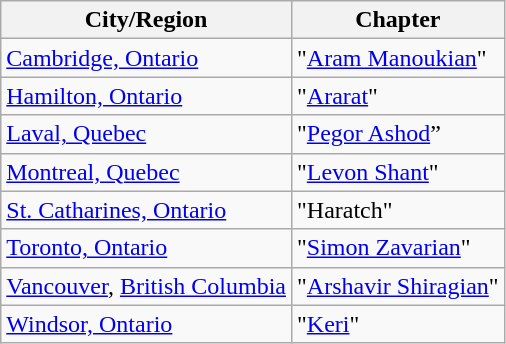<table class="wikitable">
<tr>
<th>City/Region</th>
<th>Chapter</th>
</tr>
<tr>
<td><a href='#'>Cambridge, Ontario</a></td>
<td>"<a href='#'>Aram Manoukian</a>"</td>
</tr>
<tr>
<td><a href='#'>Hamilton, Ontario</a></td>
<td>"<a href='#'>Ararat</a>"</td>
</tr>
<tr>
<td><a href='#'>Laval, Quebec</a></td>
<td>"<a href='#'>Pegor Ashod</a>”</td>
</tr>
<tr>
<td><a href='#'>Montreal, Quebec</a></td>
<td>"<a href='#'>Levon Shant</a>"</td>
</tr>
<tr>
<td><a href='#'>St. Catharines, Ontario</a></td>
<td>"Haratch"</td>
</tr>
<tr>
<td><a href='#'>Toronto, Ontario</a></td>
<td>"<a href='#'>Simon Zavarian</a>"</td>
</tr>
<tr>
<td><a href='#'>Vancouver</a>, <a href='#'>British Columbia</a></td>
<td>"<a href='#'>Arshavir Shiragian</a>"</td>
</tr>
<tr>
<td><a href='#'>Windsor, Ontario</a></td>
<td>"<a href='#'>Keri</a>"</td>
</tr>
</table>
